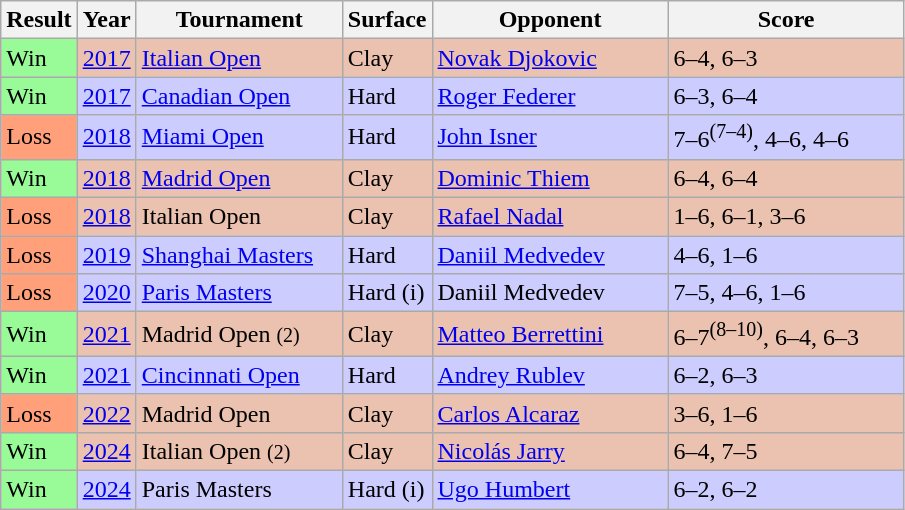<table class="sortable wikitable nowrap">
<tr>
<th>Result</th>
<th>Year</th>
<th width=130>Tournament</th>
<th>Surface</th>
<th width=150>Opponent</th>
<th class="unsortable" width=150>Score</th>
</tr>
<tr style="background:#ebc2af;">
<td bgcolor=98fb98>Win</td>
<td><a href='#'>2017</a></td>
<td><a href='#'>Italian Open</a></td>
<td>Clay</td>
<td> <a href='#'>Novak Djokovic</a></td>
<td>6–4, 6–3</td>
</tr>
<tr style="background:#ccccff;">
<td bgcolor=98fb98>Win</td>
<td><a href='#'>2017</a></td>
<td><a href='#'>Canadian Open</a></td>
<td>Hard</td>
<td> <a href='#'>Roger Federer</a></td>
<td>6–3, 6–4</td>
</tr>
<tr style="background:#ccccff;">
<td bgcolor=ffa07a>Loss</td>
<td><a href='#'>2018</a></td>
<td><a href='#'>Miami Open</a></td>
<td>Hard</td>
<td> <a href='#'>John Isner</a></td>
<td>7–6<sup>(7–4)</sup>, 4–6, 4–6</td>
</tr>
<tr style="background:#ebc2af;">
<td bgcolor=98fb98>Win</td>
<td><a href='#'>2018</a></td>
<td><a href='#'>Madrid Open</a></td>
<td>Clay</td>
<td> <a href='#'>Dominic Thiem</a></td>
<td>6–4, 6–4</td>
</tr>
<tr style="background:#ebc2af;">
<td bgcolor=ffa07a>Loss</td>
<td><a href='#'>2018</a></td>
<td>Italian Open</td>
<td>Clay</td>
<td> <a href='#'>Rafael Nadal</a></td>
<td>1–6, 6–1, 3–6</td>
</tr>
<tr style="background:#ccccff;">
<td bgcolor=ffa07a>Loss</td>
<td><a href='#'>2019</a></td>
<td><a href='#'>Shanghai Masters</a></td>
<td>Hard</td>
<td> <a href='#'>Daniil Medvedev</a></td>
<td>4–6, 1–6</td>
</tr>
<tr style="background:#ccccff;">
<td bgcolor=ffa07a>Loss</td>
<td><a href='#'>2020</a></td>
<td><a href='#'>Paris Masters</a></td>
<td>Hard (i)</td>
<td> Daniil Medvedev</td>
<td>7–5, 4–6, 1–6</td>
</tr>
<tr style="background:#ebc2af;">
<td bgcolor=98fb98>Win</td>
<td><a href='#'>2021</a></td>
<td>Madrid Open <small>(2)</small></td>
<td>Clay</td>
<td> <a href='#'>Matteo Berrettini</a></td>
<td>6–7<sup>(8–10)</sup>, 6–4, 6–3</td>
</tr>
<tr style="background:#ccccff;">
<td bgcolor=98fb98>Win</td>
<td><a href='#'>2021</a></td>
<td><a href='#'>Cincinnati Open</a></td>
<td>Hard</td>
<td> <a href='#'>Andrey Rublev</a></td>
<td>6–2, 6–3</td>
</tr>
<tr style="background:#ebc2af;">
<td bgcolor=ffa07a>Loss</td>
<td><a href='#'>2022</a></td>
<td>Madrid Open</td>
<td>Clay</td>
<td> <a href='#'>Carlos Alcaraz</a></td>
<td>3–6, 1–6</td>
</tr>
<tr style="background:#ebc2af;">
<td bgcolor=98fb98>Win</td>
<td><a href='#'>2024</a></td>
<td>Italian Open <small>(2)</small></td>
<td>Clay</td>
<td> <a href='#'>Nicolás Jarry</a></td>
<td>6–4, 7–5</td>
</tr>
<tr style="background:#ccccff;">
<td bgcolor=98fb98>Win</td>
<td><a href='#'>2024</a></td>
<td>Paris Masters</td>
<td>Hard (i)</td>
<td> <a href='#'>Ugo Humbert</a></td>
<td>6–2, 6–2</td>
</tr>
</table>
